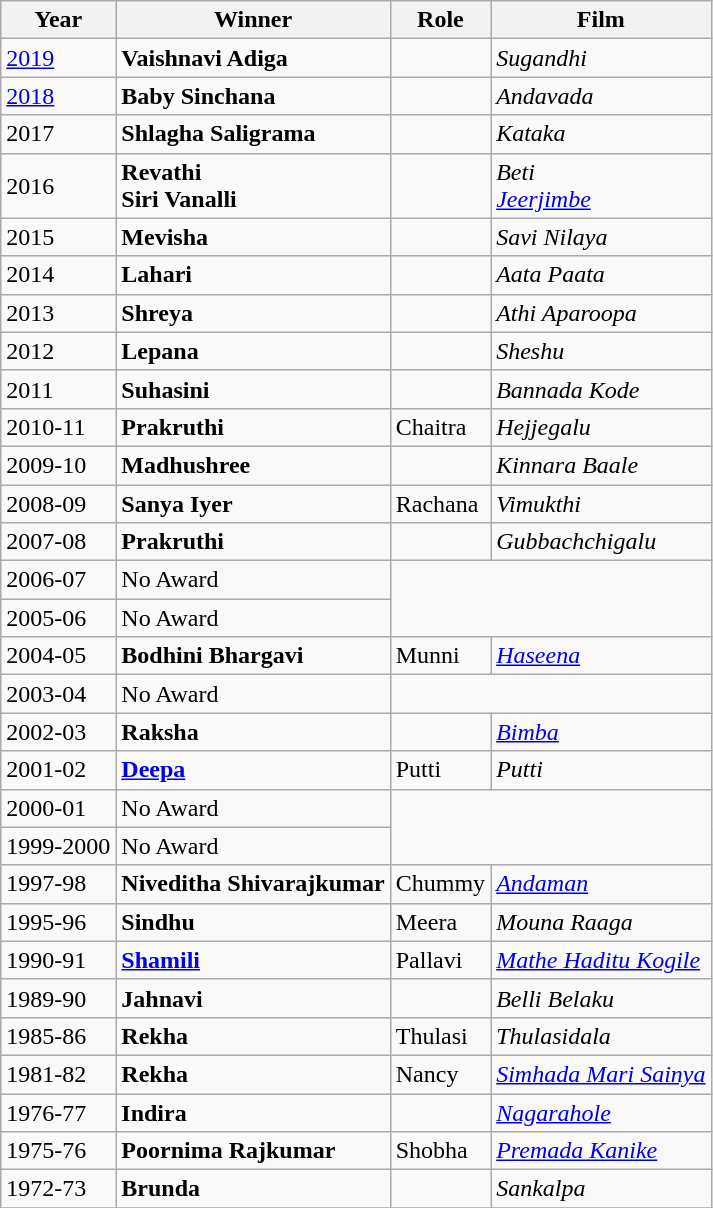<table class="wikitable sortable">
<tr>
<th>Year</th>
<th>Winner</th>
<th>Role</th>
<th>Film</th>
</tr>
<tr>
<td><a href='#'>2019</a></td>
<td><strong>Vaishnavi Adiga</strong></td>
<td></td>
<td><em>Sugandhi</em></td>
</tr>
<tr>
<td><a href='#'>2018</a></td>
<td><strong>Baby Sinchana</strong></td>
<td></td>
<td><em>Andavada</em></td>
</tr>
<tr>
<td>2017</td>
<td><strong>Shlagha Saligrama</strong></td>
<td></td>
<td><em>Kataka</em></td>
</tr>
<tr>
<td>2016</td>
<td><strong>Revathi</strong> <br> <strong>Siri Vanalli</strong></td>
<td></td>
<td><em>Beti</em> <br>  <em><a href='#'>Jeerjimbe</a></em></td>
</tr>
<tr>
<td>2015</td>
<td><strong>Mevisha</strong> </td>
<td></td>
<td><em>Savi Nilaya</em></td>
</tr>
<tr>
<td>2014</td>
<td><strong>Lahari</strong></td>
<td></td>
<td><em>Aata Paata</em></td>
</tr>
<tr>
<td>2013</td>
<td><strong>Shreya</strong></td>
<td></td>
<td><em>Athi Aparoopa</em></td>
</tr>
<tr>
<td>2012</td>
<td><strong>Lepana</strong> </td>
<td></td>
<td><em>Sheshu</em></td>
</tr>
<tr>
<td>2011</td>
<td><strong>Suhasini</strong> </td>
<td></td>
<td><em>Bannada Kode</em></td>
</tr>
<tr>
<td>2010-11</td>
<td><strong>Prakruthi</strong> </td>
<td>Chaitra</td>
<td><em>Hejjegalu</em></td>
</tr>
<tr>
<td>2009-10</td>
<td><strong>Madhushree</strong> </td>
<td></td>
<td><em>Kinnara Baale</em></td>
</tr>
<tr>
<td>2008-09</td>
<td><strong>Sanya Iyer</strong> </td>
<td>Rachana</td>
<td><em>Vimukthi</em></td>
</tr>
<tr>
<td>2007-08</td>
<td><strong>Prakruthi</strong></td>
<td></td>
<td><em>Gubbachchigalu</em></td>
</tr>
<tr>
<td>2006-07</td>
<td>No Award </td>
</tr>
<tr>
<td>2005-06</td>
<td>No Award </td>
</tr>
<tr>
<td>2004-05</td>
<td><strong>Bodhini Bhargavi</strong>  </td>
<td>Munni</td>
<td><em><a href='#'>Haseena</a></em></td>
</tr>
<tr>
<td>2003-04</td>
<td>No Award </td>
</tr>
<tr>
<td>2002-03</td>
<td><strong>Raksha</strong> </td>
<td></td>
<td><em><a href='#'>Bimba</a></em></td>
</tr>
<tr>
<td>2001-02</td>
<td><strong><a href='#'>Deepa</a></strong> </td>
<td>Putti</td>
<td><em>Putti</em></td>
</tr>
<tr>
<td>2000-01</td>
<td>No Award </td>
</tr>
<tr>
<td>1999-2000</td>
<td>No Award </td>
</tr>
<tr>
<td>1997-98</td>
<td><strong>Niveditha Shivarajkumar</strong></td>
<td>Chummy</td>
<td><em><a href='#'>Andaman</a></em></td>
</tr>
<tr>
<td>1995-96</td>
<td><strong>Sindhu</strong></td>
<td>Meera</td>
<td><em>Mouna Raaga</em></td>
</tr>
<tr>
<td>1990-91</td>
<td><strong><a href='#'>Shamili</a></strong></td>
<td>Pallavi</td>
<td><em><a href='#'>Mathe Haditu Kogile</a></em></td>
</tr>
<tr>
<td>1989-90</td>
<td><strong>Jahnavi</strong></td>
<td></td>
<td><em>Belli Belaku</em></td>
</tr>
<tr>
<td>1985-86</td>
<td><strong>Rekha</strong></td>
<td>Thulasi</td>
<td><em>Thulasidala</em></td>
</tr>
<tr>
<td>1981-82</td>
<td><strong>Rekha</strong></td>
<td>Nancy</td>
<td><em><a href='#'>Simhada Mari Sainya</a></em></td>
</tr>
<tr>
<td>1976-77</td>
<td><strong>Indira</strong></td>
<td></td>
<td><em><a href='#'>Nagarahole</a></em></td>
</tr>
<tr>
<td>1975-76</td>
<td><strong>Poornima Rajkumar</strong></td>
<td>Shobha</td>
<td><em><a href='#'>Premada Kanike</a></em></td>
</tr>
<tr>
<td>1972-73</td>
<td><strong>Brunda</strong></td>
<td></td>
<td><em>Sankalpa</em></td>
</tr>
<tr>
</tr>
</table>
